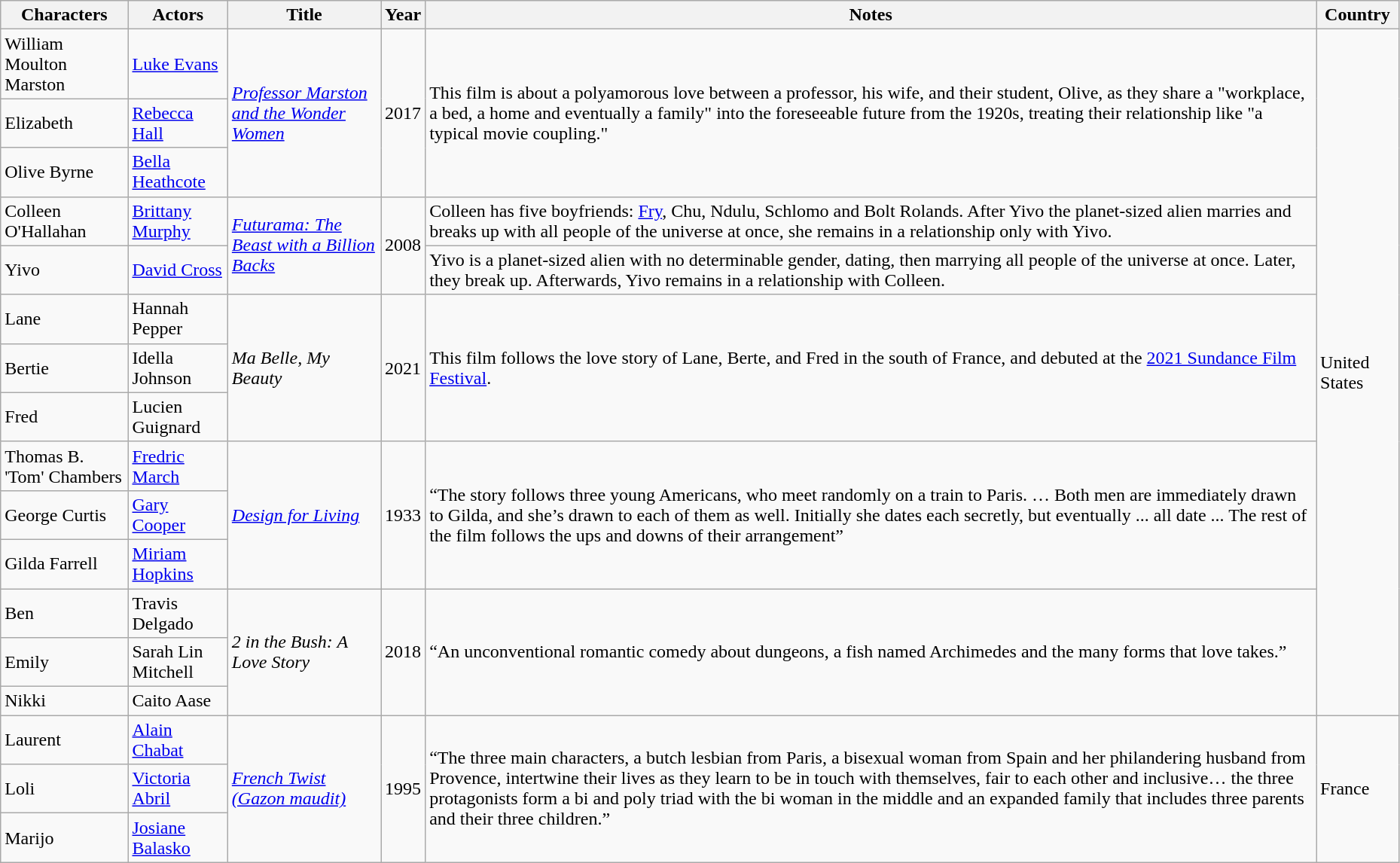<table class="wikitable sortable" style="width:98%">
<tr>
<th>Characters</th>
<th>Actors</th>
<th>Title</th>
<th>Year</th>
<th>Notes</th>
<th>Country</th>
</tr>
<tr>
<td>William Moulton Marston</td>
<td><a href='#'>Luke Evans</a></td>
<td rowspan="3"><em><a href='#'>Professor Marston and the Wonder Women</a></em></td>
<td rowspan="3">2017</td>
<td rowspan="3">This film is about a polyamorous love between a professor, his wife, and their student, Olive, as they share a "workplace, a bed, a home and eventually a family" into the foreseeable future from the 1920s, treating their relationship like "a typical movie coupling."</td>
<td rowspan="14">United States</td>
</tr>
<tr>
<td>Elizabeth</td>
<td><a href='#'>Rebecca Hall</a></td>
</tr>
<tr>
<td>Olive Byrne</td>
<td><a href='#'>Bella Heathcote</a></td>
</tr>
<tr>
<td>Colleen O'Hallahan</td>
<td><a href='#'>Brittany Murphy</a></td>
<td rowspan="2"><em><a href='#'>Futurama: The Beast with a Billion Backs</a></em></td>
<td rowspan="2">2008</td>
<td>Colleen has five boyfriends: <a href='#'>Fry</a>, Chu, Ndulu, Schlomo and Bolt Rolands. After Yivo the planet-sized alien marries and breaks up with all people of the universe at once, she remains in a relationship only with Yivo.</td>
</tr>
<tr>
<td>Yivo</td>
<td><a href='#'>David Cross</a></td>
<td>Yivo is a planet-sized alien with no determinable gender, dating, then marrying all people of the universe at once. Later, they break up. Afterwards, Yivo remains in a relationship with Colleen.</td>
</tr>
<tr>
<td>Lane</td>
<td>Hannah Pepper</td>
<td rowspan="3"><em>Ma Belle, My Beauty</em></td>
<td rowspan="3">2021</td>
<td rowspan="3">This film follows the love story of Lane, Berte, and Fred in the south of France, and debuted at the <a href='#'>2021 Sundance Film Festival</a>.</td>
</tr>
<tr>
<td>Bertie</td>
<td>Idella Johnson</td>
</tr>
<tr>
<td>Fred</td>
<td>Lucien Guignard</td>
</tr>
<tr>
<td>Thomas B. 'Tom' Chambers</td>
<td><a href='#'>Fredric March</a></td>
<td rowspan="3"><em><a href='#'>Design for Living</a></em></td>
<td rowspan="3">1933</td>
<td rowspan="3">“The story follows three young Americans, who meet randomly on a train to Paris. … Both men are immediately drawn to Gilda, and she’s drawn to each of them as well. Initially she dates each secretly, but eventually ... all date ... The rest of the film follows the ups and downs of their arrangement” </td>
</tr>
<tr>
<td>George Curtis</td>
<td><a href='#'>Gary Cooper</a></td>
</tr>
<tr>
<td>Gilda Farrell</td>
<td><a href='#'>Miriam Hopkins</a></td>
</tr>
<tr>
<td>Ben</td>
<td>Travis Delgado</td>
<td rowspan="3"><em>2 in the Bush: A Love Story</em></td>
<td rowspan="3">2018</td>
<td rowspan="3">“An unconventional romantic comedy about dungeons, a fish named Archimedes and the many forms that love takes.”<br></td>
</tr>
<tr>
<td>Emily</td>
<td>Sarah Lin Mitchell</td>
</tr>
<tr>
<td>Nikki</td>
<td>Caito Aase</td>
</tr>
<tr>
<td>Laurent</td>
<td><a href='#'>Alain Chabat</a></td>
<td rowspan="3"><em><a href='#'> French Twist (Gazon maudit)</a></em></td>
<td rowspan="3">1995</td>
<td rowspan="3">“The three main characters, a butch lesbian from Paris, a bisexual woman from Spain and her philandering husband from Provence, intertwine their lives as they learn to be in touch with themselves, fair to each other and inclusive… the three protagonists form a bi and poly triad with the bi woman in the middle and an expanded family that includes three parents and their three children.”<br></td>
<td rowspan="4">France</td>
</tr>
<tr>
<td>Loli</td>
<td><a href='#'>Victoria Abril</a></td>
</tr>
<tr>
<td>Marijo</td>
<td><a href='#'>Josiane Balasko</a></td>
</tr>
</table>
